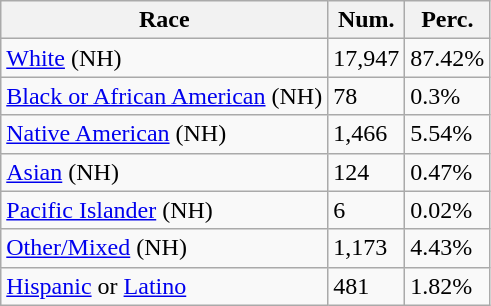<table class="wikitable">
<tr>
<th>Race</th>
<th>Num.</th>
<th>Perc.</th>
</tr>
<tr>
<td><a href='#'>White</a> (NH)</td>
<td>17,947</td>
<td>87.42%</td>
</tr>
<tr>
<td><a href='#'>Black or African American</a> (NH)</td>
<td>78</td>
<td>0.3%</td>
</tr>
<tr>
<td><a href='#'>Native American</a> (NH)</td>
<td>1,466</td>
<td>5.54%</td>
</tr>
<tr>
<td><a href='#'>Asian</a> (NH)</td>
<td>124</td>
<td>0.47%</td>
</tr>
<tr>
<td><a href='#'>Pacific Islander</a> (NH)</td>
<td>6</td>
<td>0.02%</td>
</tr>
<tr>
<td><a href='#'>Other/Mixed</a> (NH)</td>
<td>1,173</td>
<td>4.43%</td>
</tr>
<tr>
<td><a href='#'>Hispanic</a> or <a href='#'>Latino</a></td>
<td>481</td>
<td>1.82%</td>
</tr>
</table>
